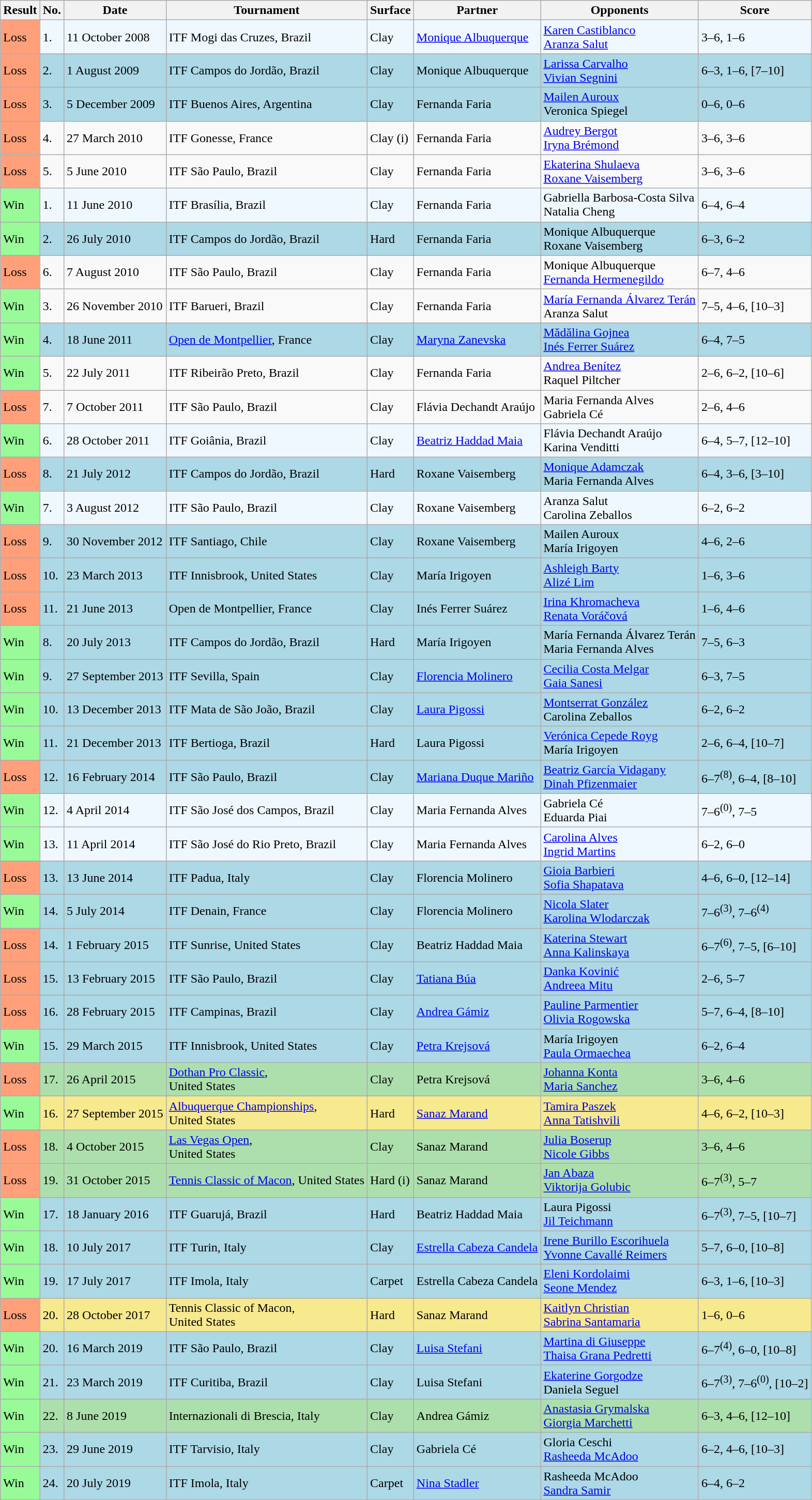<table class="wikitable sortable">
<tr>
<th>Result</th>
<th>No.</th>
<th>Date</th>
<th>Tournament</th>
<th>Surface</th>
<th>Partner</th>
<th>Opponents</th>
<th class="unsortable">Score</th>
</tr>
<tr style="background:#f0f8ff;">
<td bgcolor="FFAO7A">Loss</td>
<td>1.</td>
<td>11 October 2008</td>
<td>ITF Mogi das Cruzes, Brazil</td>
<td>Clay</td>
<td> <a href='#'>Monique Albuquerque</a></td>
<td> <a href='#'>Karen Castiblanco</a> <br>  <a href='#'>Aranza Salut</a></td>
<td>3–6, 1–6</td>
</tr>
<tr style="background:lightblue;">
<td bgcolor="FFAO7A">Loss</td>
<td>2.</td>
<td>1 August 2009</td>
<td>ITF Campos do Jordão, Brazil</td>
<td>Clay</td>
<td> Monique Albuquerque</td>
<td> <a href='#'>Larissa Carvalho</a> <br>  <a href='#'>Vivian Segnini</a></td>
<td>6–3, 1–6, [7–10]</td>
</tr>
<tr style="background:lightblue;">
<td bgcolor="FFAO7A">Loss</td>
<td>3.</td>
<td>5 December 2009</td>
<td>ITF Buenos Aires, Argentina</td>
<td>Clay</td>
<td> Fernanda Faria</td>
<td> <a href='#'>Mailen Auroux</a> <br>  Veronica Spiegel</td>
<td>0–6, 0–6</td>
</tr>
<tr>
<td bgcolor="FFAO7A">Loss</td>
<td>4.</td>
<td>27 March 2010</td>
<td>ITF Gonesse, France</td>
<td>Clay (i)</td>
<td> Fernanda Faria</td>
<td> <a href='#'>Audrey Bergot</a> <br>  <a href='#'>Iryna Brémond</a></td>
<td>3–6, 3–6</td>
</tr>
<tr>
<td bgcolor="FFAO7A">Loss</td>
<td>5.</td>
<td>5 June 2010</td>
<td>ITF São Paulo, Brazil</td>
<td>Clay</td>
<td> Fernanda Faria</td>
<td> <a href='#'>Ekaterina Shulaeva</a> <br>  <a href='#'>Roxane Vaisemberg</a></td>
<td>3–6, 3–6</td>
</tr>
<tr style="background:#f0f8ff;">
<td style="background:#98fb98;">Win</td>
<td>1.</td>
<td>11 June 2010</td>
<td>ITF Brasília, Brazil</td>
<td>Clay</td>
<td> Fernanda Faria</td>
<td> Gabriella Barbosa-Costa Silva <br>  Natalia Cheng</td>
<td>6–4, 6–4</td>
</tr>
<tr style="background:lightblue;">
<td style="background:#98fb98;">Win</td>
<td>2.</td>
<td>26 July 2010</td>
<td>ITF Campos do Jordão, Brazil</td>
<td>Hard</td>
<td> Fernanda Faria</td>
<td> Monique Albuquerque <br>  Roxane Vaisemberg</td>
<td>6–3, 6–2</td>
</tr>
<tr>
<td bgcolor="FFAO7A">Loss</td>
<td>6.</td>
<td>7 August 2010</td>
<td>ITF São Paulo, Brazil</td>
<td>Clay</td>
<td> Fernanda Faria</td>
<td> Monique Albuquerque <br>  <a href='#'>Fernanda Hermenegildo</a></td>
<td>6–7, 4–6</td>
</tr>
<tr>
<td style="background:#98fb98;">Win</td>
<td>3.</td>
<td>26 November 2010</td>
<td>ITF Barueri, Brazil</td>
<td>Clay</td>
<td> Fernanda Faria</td>
<td> <a href='#'>María Fernanda Álvarez Terán</a> <br>  Aranza Salut</td>
<td>7–5, 4–6, [10–3]</td>
</tr>
<tr style="background:lightblue;">
<td style="background:#98fb98;">Win</td>
<td>4.</td>
<td>18 June 2011</td>
<td><a href='#'>Open de Montpellier</a>, France</td>
<td>Clay</td>
<td> <a href='#'>Maryna Zanevska</a></td>
<td> <a href='#'>Mădălina Gojnea</a> <br>  <a href='#'>Inés Ferrer Suárez</a></td>
<td>6–4, 7–5</td>
</tr>
<tr>
<td style="background:#98fb98;">Win</td>
<td>5.</td>
<td>22 July 2011</td>
<td>ITF Ribeirão Preto, Brazil</td>
<td>Clay</td>
<td> Fernanda Faria</td>
<td> <a href='#'>Andrea Benítez</a> <br>  Raquel Piltcher</td>
<td>2–6, 6–2, [10–6]</td>
</tr>
<tr>
<td bgcolor="FFAO7A">Loss</td>
<td>7.</td>
<td>7 October 2011</td>
<td>ITF São Paulo, Brazil</td>
<td>Clay</td>
<td> Flávia Dechandt Araújo</td>
<td> Maria Fernanda Alves <br>  Gabriela Cé</td>
<td>2–6, 4–6</td>
</tr>
<tr style="background:#f0f8ff;">
<td style="background:#98fb98;">Win</td>
<td>6.</td>
<td>28 October 2011</td>
<td>ITF Goiânia, Brazil</td>
<td>Clay</td>
<td> <a href='#'>Beatriz Haddad Maia</a></td>
<td> Flávia Dechandt Araújo <br>  Karina Venditti</td>
<td>6–4, 5–7, [12–10]</td>
</tr>
<tr style="background:lightblue;">
<td bgcolor="FFAO7A">Loss</td>
<td>8.</td>
<td>21 July 2012</td>
<td>ITF Campos do Jordão, Brazil</td>
<td>Hard</td>
<td> Roxane Vaisemberg</td>
<td> <a href='#'>Monique Adamczak</a> <br>  Maria Fernanda Alves</td>
<td>6–4, 3–6, [3–10]</td>
</tr>
<tr style="background:#f0f8ff;">
<td style="background:#98fb98;">Win</td>
<td>7.</td>
<td>3 August 2012</td>
<td>ITF São Paulo, Brazil</td>
<td>Clay</td>
<td> Roxane Vaisemberg</td>
<td> Aranza Salut <br>  Carolina Zeballos</td>
<td>6–2, 6–2</td>
</tr>
<tr style="background:lightblue;">
<td bgcolor="FFAO7A">Loss</td>
<td>9.</td>
<td>30 November 2012</td>
<td>ITF Santiago, Chile</td>
<td>Clay</td>
<td> Roxane Vaisemberg</td>
<td> Mailen Auroux <br>  María Irigoyen</td>
<td>4–6, 2–6</td>
</tr>
<tr style="background:lightblue;">
<td bgcolor="FFAO7A">Loss</td>
<td>10.</td>
<td>23 March 2013</td>
<td>ITF Innisbrook, United States</td>
<td>Clay</td>
<td> María Irigoyen</td>
<td> <a href='#'>Ashleigh Barty</a> <br>  <a href='#'>Alizé Lim</a></td>
<td>1–6, 3–6</td>
</tr>
<tr style="background:lightblue;">
<td bgcolor="FFAO7A">Loss</td>
<td>11.</td>
<td>21 June 2013</td>
<td>Open de Montpellier, France</td>
<td>Clay</td>
<td> Inés Ferrer Suárez</td>
<td> <a href='#'>Irina Khromacheva</a> <br>  <a href='#'>Renata Voráčová</a></td>
<td>1–6, 4–6</td>
</tr>
<tr style="background:lightblue;">
<td style="background:#98fb98;">Win</td>
<td>8.</td>
<td>20 July 2013</td>
<td>ITF Campos do Jordão, Brazil</td>
<td>Hard</td>
<td> María Irigoyen</td>
<td> María Fernanda Álvarez Terán <br>  Maria Fernanda Alves</td>
<td>7–5, 6–3</td>
</tr>
<tr style="background:lightblue;">
<td style="background:#98fb98;">Win</td>
<td>9.</td>
<td>27 September 2013</td>
<td>ITF Sevilla, Spain</td>
<td>Clay</td>
<td> <a href='#'>Florencia Molinero</a></td>
<td> <a href='#'>Cecilia Costa Melgar</a> <br>  <a href='#'>Gaia Sanesi</a></td>
<td>6–3, 7–5</td>
</tr>
<tr style="background:lightblue;">
<td style="background:#98fb98;">Win</td>
<td>10.</td>
<td>13 December 2013</td>
<td>ITF Mata de São João, Brazil</td>
<td>Clay</td>
<td> <a href='#'>Laura Pigossi</a></td>
<td> <a href='#'>Montserrat González</a> <br>  Carolina Zeballos</td>
<td>6–2, 6–2</td>
</tr>
<tr style="background:lightblue;">
<td style="background:#98fb98;">Win</td>
<td>11.</td>
<td>21 December 2013</td>
<td>ITF Bertioga, Brazil</td>
<td>Hard</td>
<td> Laura Pigossi</td>
<td> <a href='#'>Verónica Cepede Royg</a> <br>  María Irigoyen</td>
<td>2–6, 6–4, [10–7]</td>
</tr>
<tr style="background:lightblue;">
<td bgcolor="FFAO7A">Loss</td>
<td>12.</td>
<td>16 February 2014</td>
<td>ITF São Paulo, Brazil</td>
<td>Clay</td>
<td> <a href='#'>Mariana Duque Mariño</a></td>
<td> <a href='#'>Beatriz García Vidagany</a> <br>  <a href='#'>Dinah Pfizenmaier</a></td>
<td>6–7<sup>(8)</sup>, 6–4, [8–10]</td>
</tr>
<tr bgcolor="#f0f8ff">
<td style="background:#98fb98;">Win</td>
<td>12.</td>
<td>4 April 2014</td>
<td>ITF São José dos Campos, Brazil</td>
<td>Clay</td>
<td> Maria Fernanda Alves</td>
<td> Gabriela Cé <br>  Eduarda Piai</td>
<td>7–6<sup>(0)</sup>, 7–5</td>
</tr>
<tr bgcolor="#f0f8ff">
<td style="background:#98fb98;">Win</td>
<td>13.</td>
<td>11 April 2014</td>
<td>ITF São José do Rio Preto, Brazil</td>
<td>Clay</td>
<td> Maria Fernanda Alves</td>
<td> <a href='#'>Carolina Alves</a> <br>  <a href='#'>Ingrid Martins</a></td>
<td>6–2, 6–0</td>
</tr>
<tr style="background:lightblue;">
<td bgcolor="FFAO7A">Loss</td>
<td>13.</td>
<td>13 June 2014</td>
<td>ITF Padua, Italy</td>
<td>Clay</td>
<td> Florencia Molinero</td>
<td> <a href='#'>Gioia Barbieri</a> <br>  <a href='#'>Sofia Shapatava</a></td>
<td>4–6, 6–0, [12–14]</td>
</tr>
<tr style="background:lightblue;">
<td style="background:#98fb98;">Win</td>
<td>14.</td>
<td>5 July 2014</td>
<td>ITF Denain, France</td>
<td>Clay</td>
<td> Florencia Molinero</td>
<td> <a href='#'>Nicola Slater</a> <br>  <a href='#'>Karolina Wlodarczak</a></td>
<td>7–6<sup>(3)</sup>, 7–6<sup>(4)</sup></td>
</tr>
<tr style="background:lightblue;">
<td bgcolor="FFAO7A">Loss</td>
<td>14.</td>
<td>1 February 2015</td>
<td>ITF Sunrise, United States</td>
<td>Clay</td>
<td> Beatriz Haddad Maia</td>
<td> <a href='#'>Katerina Stewart</a> <br>  <a href='#'>Anna Kalinskaya</a></td>
<td>6–7<sup>(6)</sup>, 7–5, [6–10]</td>
</tr>
<tr style="background:lightblue;">
<td bgcolor="FFAO7A">Loss</td>
<td>15.</td>
<td>13 February 2015</td>
<td>ITF São Paulo, Brazil</td>
<td>Clay</td>
<td> <a href='#'>Tatiana Búa</a></td>
<td> <a href='#'>Danka Kovinić</a> <br>  <a href='#'>Andreea Mitu</a></td>
<td>2–6, 5–7</td>
</tr>
<tr style="background:lightblue;">
<td bgcolor="FFAO7A">Loss</td>
<td>16.</td>
<td>28 February 2015</td>
<td>ITF Campinas, Brazil</td>
<td>Clay</td>
<td> <a href='#'>Andrea Gámiz</a></td>
<td> <a href='#'>Pauline Parmentier</a> <br>  <a href='#'>Olivia Rogowska</a></td>
<td>5–7, 6–4, [8–10]</td>
</tr>
<tr style="background:lightblue;">
<td style="background:#98fb98;">Win</td>
<td>15.</td>
<td>29 March 2015</td>
<td>ITF Innisbrook, United States</td>
<td>Clay</td>
<td> <a href='#'>Petra Krejsová</a></td>
<td> María Irigoyen <br>  <a href='#'>Paula Ormaechea</a></td>
<td>6–2, 6–4</td>
</tr>
<tr style="background:#addfad;">
<td bgcolor="FFAO7A">Loss</td>
<td>17.</td>
<td>26 April 2015</td>
<td><a href='#'>Dothan Pro Classic</a>, <br>United States</td>
<td>Clay</td>
<td> Petra Krejsová</td>
<td> <a href='#'>Johanna Konta</a> <br>  <a href='#'>Maria Sanchez</a></td>
<td>3–6, 4–6</td>
</tr>
<tr style="background:#f7e98e;">
<td style="background:#98fb98;">Win</td>
<td>16.</td>
<td>27 September 2015</td>
<td><a href='#'>Albuquerque Championships</a>, <br>United States</td>
<td>Hard</td>
<td> <a href='#'>Sanaz Marand</a></td>
<td> <a href='#'>Tamira Paszek</a> <br>  <a href='#'>Anna Tatishvili</a></td>
<td>4–6, 6–2, [10–3]</td>
</tr>
<tr style="background:#addfad;">
<td bgcolor="FFAO7A">Loss</td>
<td>18.</td>
<td>4 October 2015</td>
<td><a href='#'>Las Vegas Open</a>, <br>United States</td>
<td>Clay</td>
<td> Sanaz Marand</td>
<td> <a href='#'>Julia Boserup</a> <br>  <a href='#'>Nicole Gibbs</a></td>
<td>3–6, 4–6</td>
</tr>
<tr style="background:#addfad;">
<td bgcolor="FFAO7A">Loss</td>
<td>19.</td>
<td>31 October 2015</td>
<td><a href='#'>Tennis Classic of Macon</a>, United States</td>
<td>Hard (i)</td>
<td> Sanaz Marand</td>
<td> <a href='#'>Jan Abaza</a> <br>  <a href='#'>Viktorija Golubic</a></td>
<td>6–7<sup>(3)</sup>, 5–7</td>
</tr>
<tr style="background:lightblue;">
<td style="background:#98fb98;">Win</td>
<td>17.</td>
<td>18 January 2016</td>
<td>ITF Guarujá, Brazil</td>
<td>Hard</td>
<td> Beatriz Haddad Maia</td>
<td> Laura Pigossi <br>  <a href='#'>Jil Teichmann</a></td>
<td>6–7<sup>(3)</sup>, 7–5, [10–7]</td>
</tr>
<tr style="background:lightblue;">
<td style="background:#98fb98;">Win</td>
<td>18.</td>
<td>10 July 2017</td>
<td>ITF Turin, Italy</td>
<td>Clay</td>
<td> <a href='#'>Estrella Cabeza Candela</a></td>
<td> <a href='#'>Irene Burillo Escorihuela</a> <br>  <a href='#'>Yvonne Cavallé Reimers</a></td>
<td>5–7, 6–0, [10–8]</td>
</tr>
<tr style="background:lightblue;">
<td style="background:#98fb98;">Win</td>
<td>19.</td>
<td>17 July 2017</td>
<td>ITF Imola, Italy</td>
<td>Carpet</td>
<td> Estrella Cabeza Candela</td>
<td> <a href='#'>Eleni Kordolaimi</a> <br>  <a href='#'>Seone Mendez</a></td>
<td>6–3, 1–6, [10–3]</td>
</tr>
<tr style="background:#f7e98e;">
<td bgcolor="FFAO7A">Loss</td>
<td>20.</td>
<td>28 October 2017</td>
<td>Tennis Classic of Macon, <br>United States</td>
<td>Hard</td>
<td> Sanaz Marand</td>
<td> <a href='#'>Kaitlyn Christian</a> <br>  <a href='#'>Sabrina Santamaria</a></td>
<td>1–6, 0–6</td>
</tr>
<tr style="background:lightblue">
<td style="background:#98fb98;">Win</td>
<td>20.</td>
<td>16 March 2019</td>
<td>ITF São Paulo, Brazil</td>
<td>Clay</td>
<td> <a href='#'>Luisa Stefani</a></td>
<td> <a href='#'>Martina di Giuseppe</a> <br>  <a href='#'>Thaisa Grana Pedretti</a></td>
<td>6–7<sup>(4)</sup>, 6–0, [10–8]</td>
</tr>
<tr style="background:lightblue">
<td style="background:#98fb98;">Win</td>
<td>21.</td>
<td>23 March 2019</td>
<td>ITF Curitiba, Brazil</td>
<td>Clay</td>
<td> Luisa Stefani</td>
<td> <a href='#'>Ekaterine Gorgodze</a> <br>  Daniela Seguel</td>
<td>6–7<sup>(3)</sup>, 7–6<sup>(0)</sup>, [10–2]</td>
</tr>
<tr style="background:#addfad;">
<td style="background:#98fb98;">Win</td>
<td>22.</td>
<td>8 June 2019</td>
<td>Internazionali di Brescia, Italy</td>
<td>Clay</td>
<td> Andrea Gámiz</td>
<td> <a href='#'>Anastasia Grymalska</a> <br>  <a href='#'>Giorgia Marchetti</a></td>
<td>6–3, 4–6, [12–10]</td>
</tr>
<tr style="background:lightblue">
<td style="background:#98fb98;">Win</td>
<td>23.</td>
<td>29 June 2019</td>
<td>ITF Tarvisio, Italy</td>
<td>Clay</td>
<td> Gabriela Cé</td>
<td> Gloria Ceschi <br>  <a href='#'>Rasheeda McAdoo</a></td>
<td>6–2, 4–6, [10–3]</td>
</tr>
<tr style="background:lightblue">
<td style="background:#98fb98;">Win</td>
<td>24.</td>
<td>20 July 2019</td>
<td>ITF Imola, Italy</td>
<td>Carpet</td>
<td> <a href='#'>Nina Stadler</a></td>
<td> Rasheeda McAdoo <br>  <a href='#'>Sandra Samir</a></td>
<td>6–4, 6–2</td>
</tr>
</table>
